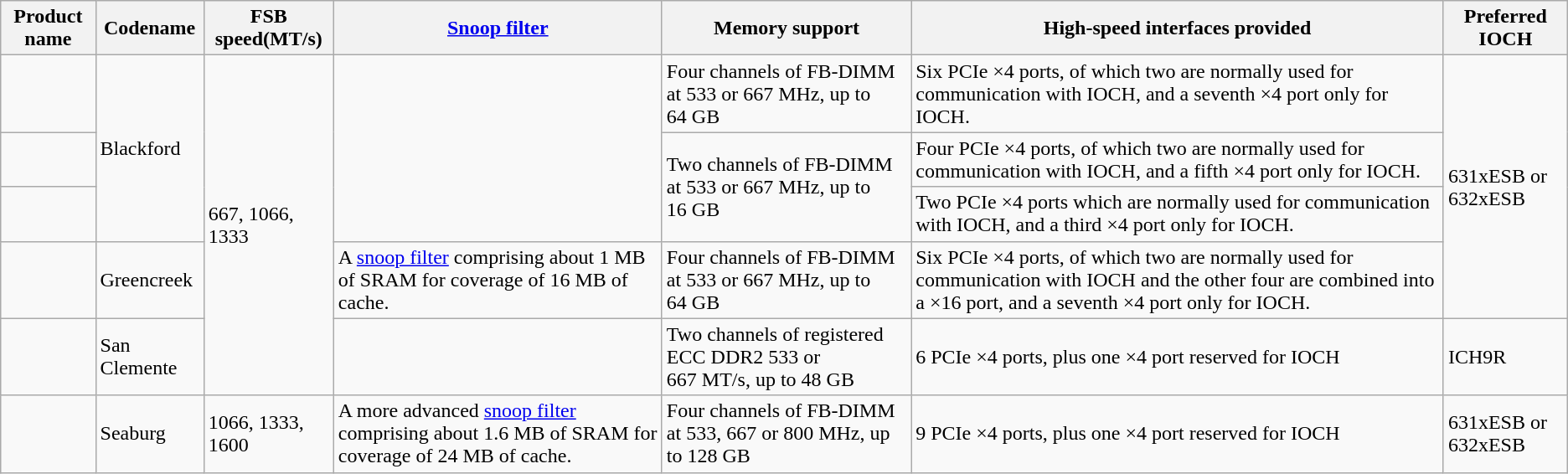<table class="wikitable">
<tr>
<th>Product name</th>
<th>Codename</th>
<th>FSB speed(MT/s)</th>
<th><a href='#'>Snoop filter</a></th>
<th>Memory support</th>
<th>High-speed interfaces provided</th>
<th>Preferred IOCH</th>
</tr>
<tr>
<td></td>
<td rowspan=3>Blackford</td>
<td rowspan=5>667, 1066, 1333</td>
<td rowspan=3></td>
<td>Four channels of FB-DIMM at 533 or 667 MHz, up to 64 GB</td>
<td>Six PCIe ×4 ports, of which two are normally used for communication with IOCH, and a seventh ×4 port only for IOCH.</td>
<td rowspan=4>631xESB or 632xESB</td>
</tr>
<tr>
<td></td>
<td rowspan=2>Two channels of FB-DIMM at 533 or 667 MHz, up to 16 GB</td>
<td>Four PCIe ×4 ports, of which two are normally used for communication with IOCH, and a fifth ×4 port only for IOCH.</td>
</tr>
<tr>
<td></td>
<td>Two PCIe ×4 ports which are normally used for communication with IOCH, and a third ×4 port only for IOCH.</td>
</tr>
<tr>
<td></td>
<td>Greencreek</td>
<td>A <a href='#'>snoop filter</a> comprising about 1 MB of SRAM for coverage of 16 MB of cache.</td>
<td>Four channels of FB-DIMM at 533 or 667 MHz, up to 64 GB</td>
<td>Six PCIe ×4 ports, of which two are normally used for communication with IOCH and the other four are combined into a ×16 port, and a seventh ×4 port only for IOCH.</td>
</tr>
<tr>
<td></td>
<td>San Clemente</td>
<td></td>
<td>Two channels of registered ECC DDR2 533 or 667 MT/s, up to 48 GB</td>
<td>6 PCIe ×4 ports, plus one ×4 port reserved for IOCH</td>
<td>ICH9R</td>
</tr>
<tr>
<td></td>
<td>Seaburg</td>
<td>1066, 1333, 1600</td>
<td>A more advanced <a href='#'>snoop filter</a> comprising about 1.6 MB of SRAM for coverage of 24 MB of cache.</td>
<td>Four channels of FB-DIMM at 533, 667 or 800 MHz, up to 128 GB</td>
<td>9 PCIe ×4 ports, plus one ×4 port reserved for IOCH</td>
<td>631xESB or 632xESB</td>
</tr>
</table>
